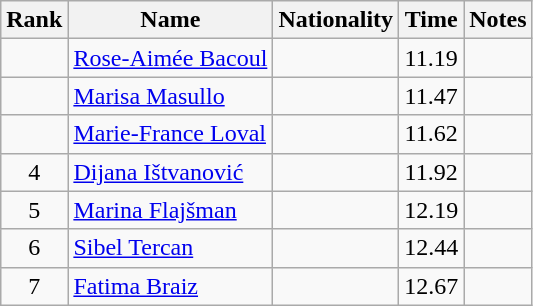<table class="wikitable sortable" style="text-align:center">
<tr>
<th>Rank</th>
<th>Name</th>
<th>Nationality</th>
<th>Time</th>
<th>Notes</th>
</tr>
<tr>
<td></td>
<td align=left><a href='#'>Rose-Aimée Bacoul</a></td>
<td align=left></td>
<td>11.19</td>
<td></td>
</tr>
<tr>
<td></td>
<td align=left><a href='#'>Marisa Masullo</a></td>
<td align=left></td>
<td>11.47</td>
<td></td>
</tr>
<tr>
<td></td>
<td align=left><a href='#'>Marie-France Loval</a></td>
<td align=left></td>
<td>11.62</td>
<td></td>
</tr>
<tr>
<td>4</td>
<td align=left><a href='#'>Dijana Ištvanović</a></td>
<td align=left></td>
<td>11.92</td>
<td></td>
</tr>
<tr>
<td>5</td>
<td align=left><a href='#'>Marina Flajšman</a></td>
<td align=left></td>
<td>12.19</td>
<td></td>
</tr>
<tr>
<td>6</td>
<td align=left><a href='#'>Sibel Tercan</a></td>
<td align=left></td>
<td>12.44</td>
<td></td>
</tr>
<tr>
<td>7</td>
<td align=left><a href='#'>Fatima Braiz</a></td>
<td align=left></td>
<td>12.67</td>
<td></td>
</tr>
</table>
